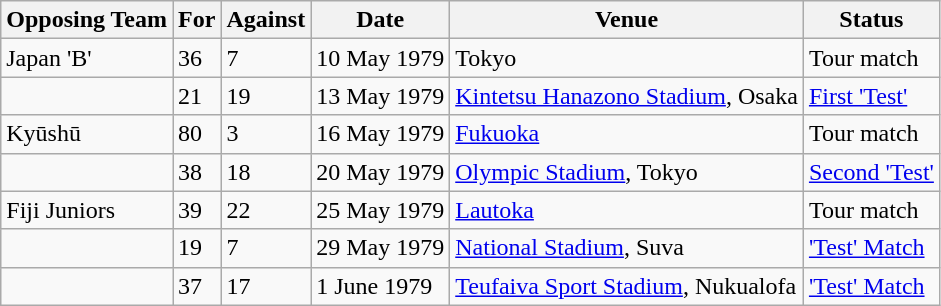<table class="wikitable">
<tr>
<th>Opposing Team</th>
<th>For</th>
<th>Against</th>
<th>Date</th>
<th>Venue</th>
<th>Status</th>
</tr>
<tr>
<td>Japan 'B'</td>
<td>36</td>
<td>7</td>
<td>10 May 1979</td>
<td>Tokyo</td>
<td>Tour match</td>
</tr>
<tr>
<td></td>
<td>21</td>
<td>19</td>
<td>13 May 1979</td>
<td><a href='#'>Kintetsu Hanazono Stadium</a>, Osaka</td>
<td><a href='#'>First 'Test'</a></td>
</tr>
<tr>
<td>Kyūshū</td>
<td>80</td>
<td>3</td>
<td>16 May 1979</td>
<td><a href='#'>Fukuoka</a></td>
<td>Tour match</td>
</tr>
<tr>
<td></td>
<td>38</td>
<td>18</td>
<td>20 May 1979</td>
<td><a href='#'>Olympic Stadium</a>, Tokyo</td>
<td><a href='#'>Second 'Test'</a></td>
</tr>
<tr>
<td>Fiji Juniors</td>
<td>39</td>
<td>22</td>
<td>25 May 1979</td>
<td><a href='#'>Lautoka</a></td>
<td>Tour match</td>
</tr>
<tr>
<td></td>
<td>19</td>
<td>7</td>
<td>29 May 1979</td>
<td><a href='#'>National Stadium</a>, Suva</td>
<td><a href='#'>'Test' Match</a></td>
</tr>
<tr>
<td></td>
<td>37</td>
<td>17</td>
<td>1 June 1979</td>
<td><a href='#'>Teufaiva Sport Stadium</a>, Nukualofa</td>
<td><a href='#'>'Test' Match</a></td>
</tr>
</table>
